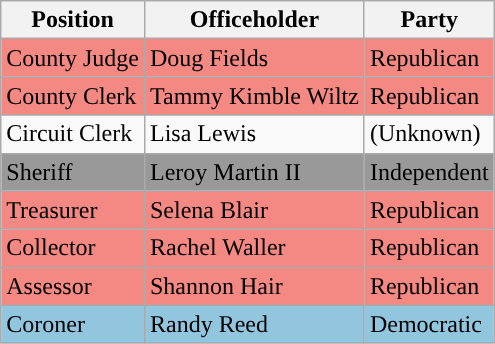<table class="wikitable">
<tr>
<th>Position</th>
<th>Officeholder</th>
<th>Party</th>
</tr>
<tr style="background-color:#F48882;">
<td>County Judge</td>
<td>Doug Fields</td>
<td>Republican</td>
</tr>
<tr style="background-color:#F48882;">
<td>County Clerk</td>
<td>Tammy Kimble Wiltz</td>
<td>Republican</td>
</tr>
<tr>
<td>Circuit Clerk</td>
<td>Lisa Lewis</td>
<td>(Unknown)</td>
</tr>
<tr style="background-color:#999999;">
<td>Sheriff</td>
<td>Leroy Martin II</td>
<td>Independent</td>
</tr>
<tr style="background-color:#F48882;">
<td>Treasurer</td>
<td>Selena Blair</td>
<td>Republican</td>
</tr>
<tr style="background-color:#F48882;">
<td>Collector</td>
<td>Rachel Waller</td>
<td>Republican</td>
</tr>
<tr style="background-color:#F48882;">
<td>Assessor</td>
<td>Shannon Hair</td>
<td>Republican</td>
</tr>
<tr style="background-color:#92C5DE;">
<td>Coroner</td>
<td>Randy Reed</td>
<td>Democratic</td>
</tr>
</table>
